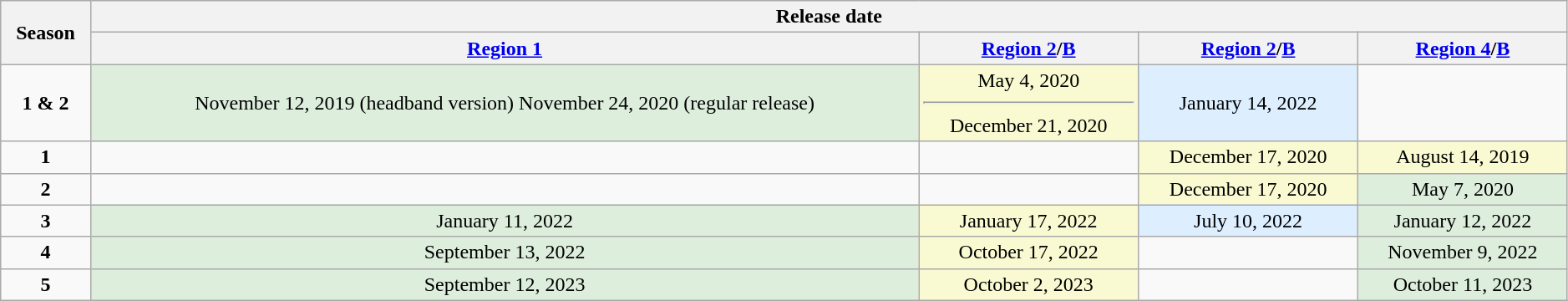<table class="wikitable" style="width:99%; text-align:center;">
<tr>
<th rowspan="2">Season</th>
<th colspan="4">Release date</th>
</tr>
<tr>
<th><a href='#'>Region 1</a></th>
<th><a href='#'>Region 2</a>/<a href='#'>B</a></th>
<th><a href='#'>Region 2</a>/<a href='#'>B</a><br></th>
<th><a href='#'>Region 4</a>/<a href='#'>B</a></th>
</tr>
<tr>
<td><strong>1 & 2</strong></td>
<td bgcolor="#DED">November 12, 2019 (headband version) November 24, 2020 (regular release)</td>
<td bgcolor="#FAFAD2">May 4, 2020 <hr> December 21, 2020 </td>
<td bgcolor="#DEF">January 14, 2022 </td>
<td></td>
</tr>
<tr>
<td><strong>1</strong></td>
<td></td>
<td></td>
<td bgcolor="#FAFAD2">December 17, 2020</td>
<td bgcolor="#FAFAD2">August 14, 2019</td>
</tr>
<tr>
<td><strong>2</strong></td>
<td></td>
<td></td>
<td bgcolor="#FAFAD2">December 17, 2020</td>
<td bgcolor="#DED">May 7, 2020</td>
</tr>
<tr>
<td><strong>3</strong></td>
<td bgcolor="#DED">January 11, 2022</td>
<td bgcolor="#FAFAD2">January 17, 2022</td>
<td bgcolor="#DEF">July 10, 2022 </td>
<td bgcolor="#DED">January 12, 2022</td>
</tr>
<tr>
<td><strong>4</strong></td>
<td bgcolor="#DED">September 13, 2022</td>
<td bgcolor="#FAFAD2">October 17, 2022</td>
<td></td>
<td bgcolor="#DED">November 9, 2022</td>
</tr>
<tr>
<td><strong>5</strong></td>
<td bgcolor="#DED">September 12, 2023</td>
<td bgcolor="#FAFAD2">October 2, 2023</td>
<td></td>
<td bgcolor="#DED">October 11, 2023</td>
</tr>
</table>
